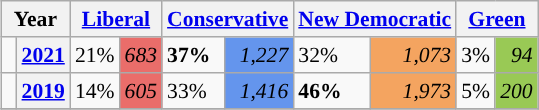<table class="wikitable" style="float:right; width:400; font-size:90%; margin-left:1em;">
<tr>
<th colspan="2" scope="col">Year</th>
<th colspan="2" scope="col"><a href='#'>Liberal</a></th>
<th colspan="2" scope="col"><a href='#'>Conservative</a></th>
<th colspan="2" scope="col"><a href='#'>New Democratic</a></th>
<th colspan="2" scope="col"><a href='#'>Green</a></th>
</tr>
<tr>
<td style="width: 0.25em; background-color: "></td>
<th><a href='#'>2021</a></th>
<td>21%</td>
<td style="text-align:right; background:#EA6D6A;"><em>683</em></td>
<td><strong>37%</strong></td>
<td style="text-align:right; background:#6495ED;"><em>1,227</em></td>
<td>32%</td>
<td style="text-align:right; background:#F4A460;"><em>1,073</em></td>
<td>3%</td>
<td style="text-align:right; background:#99C955;"><em>94</em></td>
</tr>
<tr>
<td style="width: 0.25em; background-color: "></td>
<th><a href='#'>2019</a></th>
<td>14%</td>
<td style="text-align:right; background:#EA6D6A;"><em>605</em></td>
<td>33%</td>
<td style="text-align:right; background:#6495ED;"><em>1,416</em></td>
<td><strong>46%</strong></td>
<td style="text-align:right; background:#F4A460;"><em>1,973</em></td>
<td>5%</td>
<td style="text-align:right; background:#99C955;"><em>200</em></td>
</tr>
<tr>
</tr>
</table>
